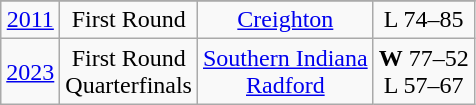<table class=wikitable style="text-align:center">
<tr>
</tr>
<tr>
<td><a href='#'>2011</a></td>
<td>First Round</td>
<td><a href='#'>Creighton</a></td>
<td>L 74–85</td>
</tr>
<tr>
<td><a href='#'>2023</a></td>
<td>First Round<br>Quarterfinals</td>
<td><a href='#'>Southern Indiana</a><br><a href='#'>Radford</a></td>
<td><strong>W</strong> 77–52<br>L 57–67</td>
</tr>
</table>
